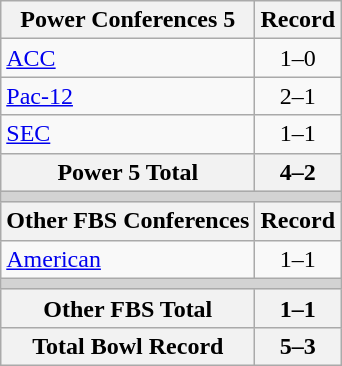<table class="wikitable">
<tr>
<th>Power Conferences 5</th>
<th>Record</th>
</tr>
<tr>
<td><a href='#'>ACC</a></td>
<td align=center>1–0</td>
</tr>
<tr>
<td><a href='#'>Pac-12</a></td>
<td align=center>2–1</td>
</tr>
<tr>
<td><a href='#'>SEC</a></td>
<td align=center>1–1</td>
</tr>
<tr>
<th>Power 5 Total</th>
<th>4–2</th>
</tr>
<tr>
<th colspan="2" style="background:lightgrey;"></th>
</tr>
<tr>
<th>Other FBS Conferences</th>
<th>Record</th>
</tr>
<tr>
<td><a href='#'>American</a></td>
<td align=center>1–1</td>
</tr>
<tr>
<th colspan="2" style="background:lightgrey;"></th>
</tr>
<tr>
<th>Other FBS Total</th>
<th>1–1</th>
</tr>
<tr>
<th>Total Bowl Record</th>
<th>5–3</th>
</tr>
</table>
